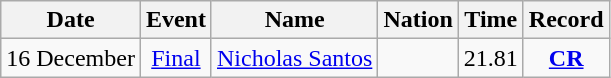<table class="wikitable" style=text-align:center>
<tr>
<th>Date</th>
<th>Event</th>
<th>Name</th>
<th>Nation</th>
<th>Time</th>
<th>Record</th>
</tr>
<tr>
<td>16 December</td>
<td><a href='#'>Final</a></td>
<td align=left><a href='#'>Nicholas Santos</a></td>
<td align=left></td>
<td>21.81</td>
<td><strong><a href='#'>CR</a></strong></td>
</tr>
</table>
